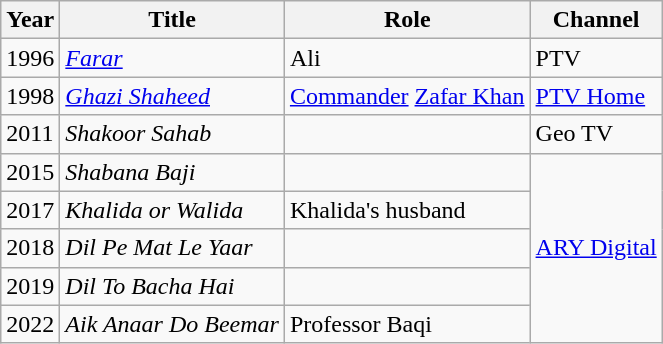<table class="wikitable sortable">
<tr>
<th>Year</th>
<th>Title</th>
<th>Role</th>
<th>Channel</th>
</tr>
<tr>
<td>1996</td>
<td><em><a href='#'>Farar</a></em></td>
<td>Ali</td>
<td>PTV</td>
</tr>
<tr>
<td>1998</td>
<td><em><a href='#'>Ghazi Shaheed</a></em></td>
<td><a href='#'>Commander</a> <a href='#'>Zafar Khan</a></td>
<td><a href='#'>PTV Home</a></td>
</tr>
<tr>
<td>2011</td>
<td><em>Shakoor Sahab</em></td>
<td></td>
<td>Geo TV</td>
</tr>
<tr>
<td>2015</td>
<td><em>Shabana Baji</em></td>
<td></td>
<td rowspan="5"><a href='#'>ARY Digital</a></td>
</tr>
<tr>
<td>2017</td>
<td><em>Khalida or Walida</em></td>
<td>Khalida's husband</td>
</tr>
<tr>
<td>2018</td>
<td><em>Dil Pe Mat Le Yaar</em></td>
<td></td>
</tr>
<tr>
<td>2019</td>
<td><em>Dil To Bacha Hai</em></td>
<td></td>
</tr>
<tr>
<td>2022</td>
<td><em>Aik Anaar Do Beemar</em></td>
<td>Professor Baqi</td>
</tr>
</table>
